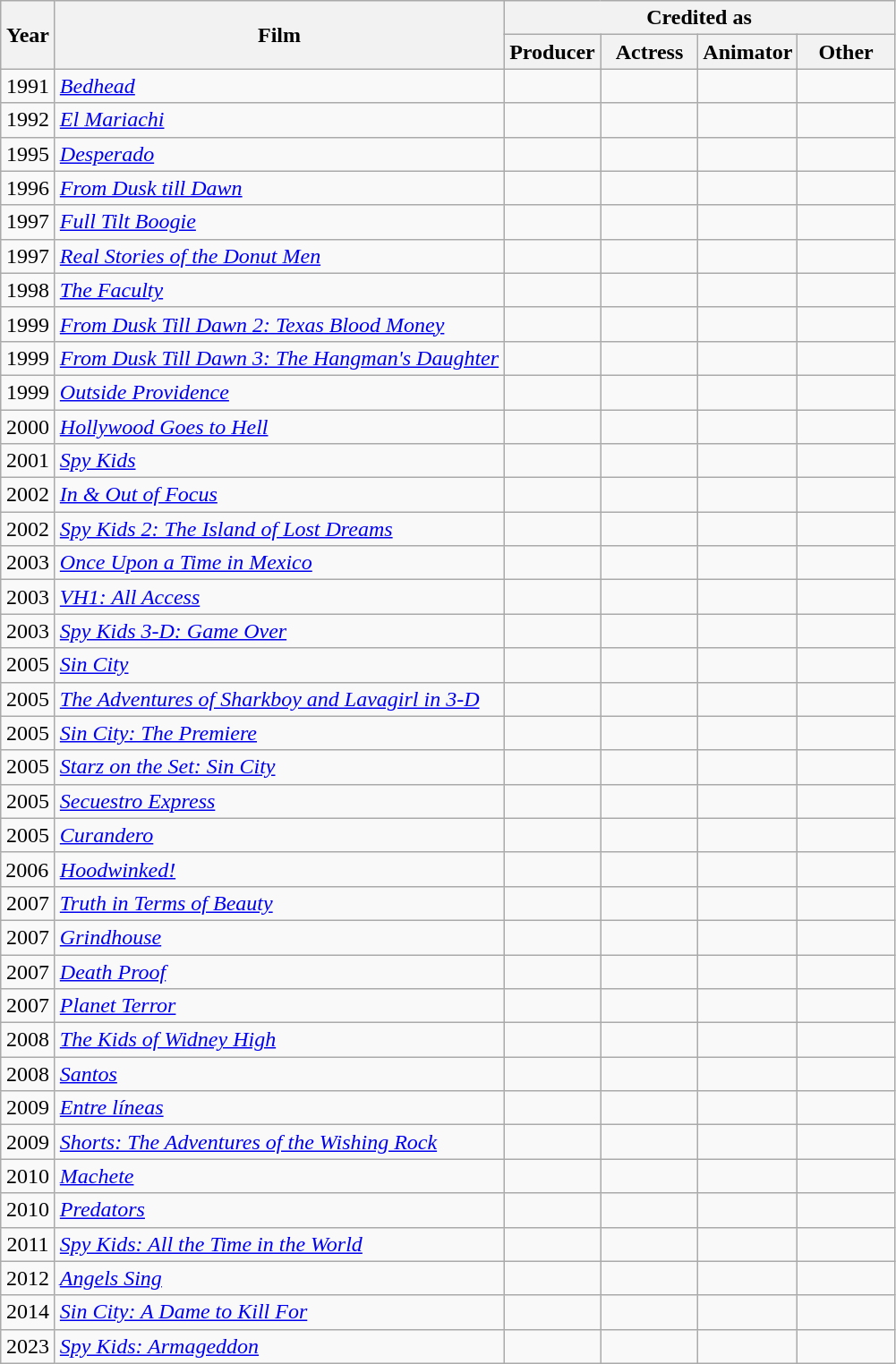<table class="wikitable">
<tr>
<th rowspan="2" width="33">Year</th>
<th rowspan="2">Film</th>
<th colspan="4">Credited as</th>
</tr>
<tr>
<th width=65>Producer</th>
<th width=65>Actress</th>
<th width=65>Animator</th>
<th width=65>Other</th>
</tr>
<tr align="center">
<td align="center">1991</td>
<td align="left"><em><a href='#'>Bedhead</a></em></td>
<td></td>
<td></td>
<td></td>
<td></td>
</tr>
<tr align="center">
<td align="center">1992</td>
<td align="left"><em><a href='#'>El Mariachi</a></em></td>
<td></td>
<td></td>
<td></td>
<td></td>
</tr>
<tr align="center">
<td align="center">1995</td>
<td align="left"><em><a href='#'>Desperado</a></em></td>
<td></td>
<td></td>
<td></td>
<td></td>
</tr>
<tr align="center">
<td align="center">1996</td>
<td align="left"><em><a href='#'>From Dusk till Dawn</a></em></td>
<td></td>
<td></td>
<td></td>
<td></td>
</tr>
<tr align="center">
<td align="center">1997</td>
<td align="left"><em><a href='#'>Full Tilt Boogie</a></em></td>
<td></td>
<td></td>
<td></td>
<td></td>
</tr>
<tr align="center">
<td align="center">1997</td>
<td align="left"><em><a href='#'>Real Stories of the Donut Men</a></em></td>
<td></td>
<td></td>
<td></td>
<td></td>
</tr>
<tr align="center">
<td align="center">1998</td>
<td align="left"><em><a href='#'>The Faculty</a></em></td>
<td></td>
<td></td>
<td></td>
<td></td>
</tr>
<tr align="center">
<td align="center">1999</td>
<td align="left"><em><a href='#'>From Dusk Till Dawn 2: Texas Blood Money</a></em></td>
<td></td>
<td></td>
<td></td>
<td></td>
</tr>
<tr align="center">
<td align="center">1999</td>
<td align="left"><em><a href='#'>From Dusk Till Dawn 3: The Hangman's Daughter</a></em></td>
<td></td>
<td></td>
<td></td>
<td></td>
</tr>
<tr align="center">
<td align="center">1999</td>
<td align="left"><em><a href='#'>Outside Providence</a></em></td>
<td></td>
<td></td>
<td></td>
<td></td>
</tr>
<tr align="center">
<td align="center">2000</td>
<td align="left"><em><a href='#'>Hollywood Goes to Hell</a></em></td>
<td></td>
<td></td>
<td></td>
<td></td>
</tr>
<tr align="center">
<td align="center">2001</td>
<td align="left"><em><a href='#'>Spy Kids</a></em></td>
<td></td>
<td></td>
<td></td>
<td></td>
</tr>
<tr align="center">
<td align="center">2002</td>
<td align="left"><em><a href='#'>In & Out of Focus</a></em></td>
<td></td>
<td></td>
<td></td>
<td></td>
</tr>
<tr align="center">
<td align="center">2002</td>
<td align="left"><em><a href='#'>Spy Kids 2: The Island of Lost Dreams</a></em></td>
<td></td>
<td></td>
<td></td>
<td></td>
</tr>
<tr align="center">
<td align="center">2003</td>
<td align="left"><em><a href='#'>Once Upon a Time in Mexico</a></em></td>
<td></td>
<td></td>
<td></td>
<td></td>
</tr>
<tr align="center">
<td align="center">2003</td>
<td align="left"><em><a href='#'>VH1: All Access</a></em></td>
<td></td>
<td></td>
<td></td>
<td></td>
</tr>
<tr align="center">
<td align="center">2003</td>
<td align="left"><em><a href='#'>Spy Kids 3-D: Game Over</a></em></td>
<td></td>
<td></td>
<td></td>
<td></td>
</tr>
<tr align="center">
<td align="center">2005</td>
<td align="left"><em><a href='#'>Sin City</a></em></td>
<td></td>
<td></td>
<td></td>
<td></td>
</tr>
<tr align="center">
<td align="center">2005</td>
<td align="left"><em><a href='#'>The Adventures of Sharkboy and Lavagirl in 3-D</a></em></td>
<td></td>
<td></td>
<td></td>
<td></td>
</tr>
<tr align="center">
<td align="center">2005</td>
<td align="left"><em><a href='#'>Sin City: The Premiere</a></em></td>
<td></td>
<td></td>
<td></td>
<td></td>
</tr>
<tr align="center">
<td align="center">2005</td>
<td align="left"><em><a href='#'>Starz on the Set: Sin City</a></em></td>
<td></td>
<td></td>
<td></td>
<td></td>
</tr>
<tr align="center">
<td align="center">2005</td>
<td align="left"><em><a href='#'>Secuestro Express</a></em></td>
<td></td>
<td></td>
<td></td>
<td></td>
</tr>
<tr align="center">
<td align="center">2005</td>
<td align="left"><em><a href='#'>Curandero</a></em></td>
<td></td>
<td></td>
<td></td>
<td></td>
</tr>
<tr>
<td>2006</td>
<td><em><a href='#'>Hoodwinked!</a></em></td>
<td></td>
<td></td>
<td></td>
<td></td>
</tr>
<tr align="center">
<td align="center">2007</td>
<td align="left"><em><a href='#'>Truth in Terms of Beauty</a></em></td>
<td></td>
<td></td>
<td></td>
<td></td>
</tr>
<tr align="center">
<td align="center">2007</td>
<td align="left"><em><a href='#'>Grindhouse</a></em></td>
<td></td>
<td></td>
<td></td>
<td></td>
</tr>
<tr align="center">
<td align="center">2007</td>
<td align="left"><em><a href='#'>Death Proof</a></em></td>
<td></td>
<td></td>
<td></td>
<td></td>
</tr>
<tr align="center">
<td align="center">2007</td>
<td align="left"><em><a href='#'>Planet Terror</a></em></td>
<td></td>
<td></td>
<td></td>
<td></td>
</tr>
<tr align="center">
<td align="center">2008</td>
<td align="left"><em><a href='#'>The Kids of Widney High</a></em></td>
<td></td>
<td></td>
<td></td>
<td></td>
</tr>
<tr align="center">
<td align="center">2008</td>
<td align="left"><em><a href='#'>Santos</a></em></td>
<td></td>
<td></td>
<td></td>
<td></td>
</tr>
<tr align="center">
<td align="center">2009</td>
<td align="left"><em><a href='#'>Entre líneas</a></em></td>
<td></td>
<td></td>
<td></td>
<td></td>
</tr>
<tr align="center">
<td align="center">2009</td>
<td align="left"><em><a href='#'>Shorts: The Adventures of the Wishing Rock</a></em></td>
<td></td>
<td></td>
<td></td>
<td></td>
</tr>
<tr align="center">
<td align="center">2010</td>
<td align="left"><em><a href='#'>Machete</a></em></td>
<td></td>
<td></td>
<td></td>
<td></td>
</tr>
<tr align="center">
<td align="center">2010</td>
<td align="left"><em><a href='#'>Predators</a></em></td>
<td></td>
<td></td>
<td></td>
<td></td>
</tr>
<tr align="center">
<td align="center">2011</td>
<td align="left"><em><a href='#'>Spy Kids: All the Time in the World</a></em></td>
<td></td>
<td></td>
<td></td>
<td></td>
</tr>
<tr align="center">
<td align="center">2012</td>
<td align="left"><em><a href='#'>Angels Sing</a></em></td>
<td></td>
<td></td>
<td></td>
<td></td>
</tr>
<tr align="center">
<td align="center">2014</td>
<td align="left"><em><a href='#'>Sin City: A Dame to Kill For</a></em></td>
<td></td>
<td></td>
<td></td>
<td></td>
</tr>
<tr align="center">
<td align="center">2023</td>
<td align="left"><em><a href='#'>Spy Kids: Armageddon</a></em></td>
<td></td>
<td></td>
<td></td>
<td></td>
</tr>
</table>
